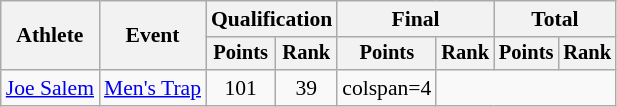<table class=wikitable style=font-size:90%;text-align:center>
<tr>
<th rowspan=2>Athlete</th>
<th rowspan=2>Event</th>
<th colspan=2>Qualification</th>
<th colspan=2>Final</th>
<th colspan=2>Total</th>
</tr>
<tr style=font-size:95%>
<th>Points</th>
<th>Rank</th>
<th>Points</th>
<th>Rank</th>
<th>Points</th>
<th>Rank</th>
</tr>
<tr>
<td align=left><a href='#'>Joe Salem</a></td>
<td align=left><a href='#'>Men's Trap</a></td>
<td>101</td>
<td>39</td>
<td>colspan=4 </td>
</tr>
</table>
